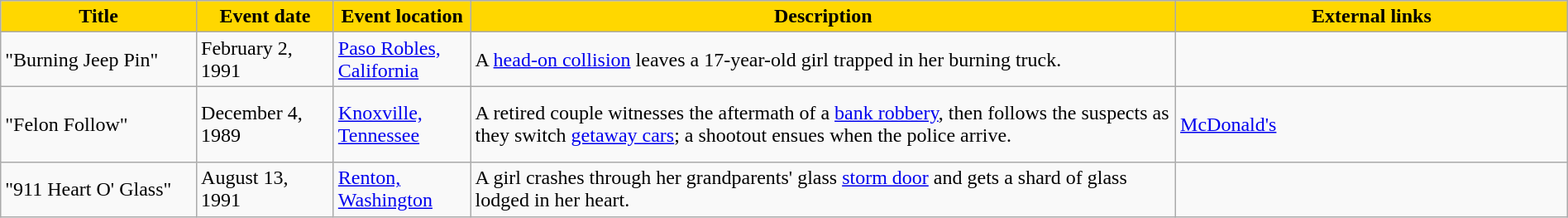<table class="wikitable" style="width: 100%;">
<tr>
<th style="background: #FFD700; color: #000000; width: 10%;">Title</th>
<th style="background: #FFD700; color: #000000; width: 7%;">Event date</th>
<th style="background: #FFD700; color: #000000; width: 7%;">Event location</th>
<th style="background: #FFD700; color: #000000; width: 36%;">Description</th>
<th style="background: #FFD700; color: #000000; width: 20%;">External links</th>
</tr>
<tr>
<td>"Burning Jeep Pin"</td>
<td>February 2, 1991</td>
<td><a href='#'>Paso Robles, California</a></td>
<td>A <a href='#'>head-on collision</a> leaves a 17-year-old girl trapped in her burning truck.</td>
<td></td>
</tr>
<tr>
<td>"Felon Follow"</td>
<td>December 4, 1989</td>
<td><a href='#'>Knoxville, Tennessee</a></td>
<td>A retired couple witnesses the aftermath of a <a href='#'>bank robbery</a>, then follows the suspects as they switch <a href='#'>getaway cars</a>; a shootout ensues when the police arrive.</td>
<td class="mw-collapsible mw-collapsed" data-expandtext="Show" data-collapsetext="Hide" style="float: left; border: none;"><br><a href='#'>McDonald's</a> <br><br></td>
</tr>
<tr>
<td>"911 Heart O' Glass"</td>
<td>August 13, 1991</td>
<td><a href='#'>Renton, Washington</a></td>
<td>A girl crashes through her grandparents' glass <a href='#'>storm door</a> and gets a shard of glass lodged in her heart.</td>
<td></td>
</tr>
</table>
